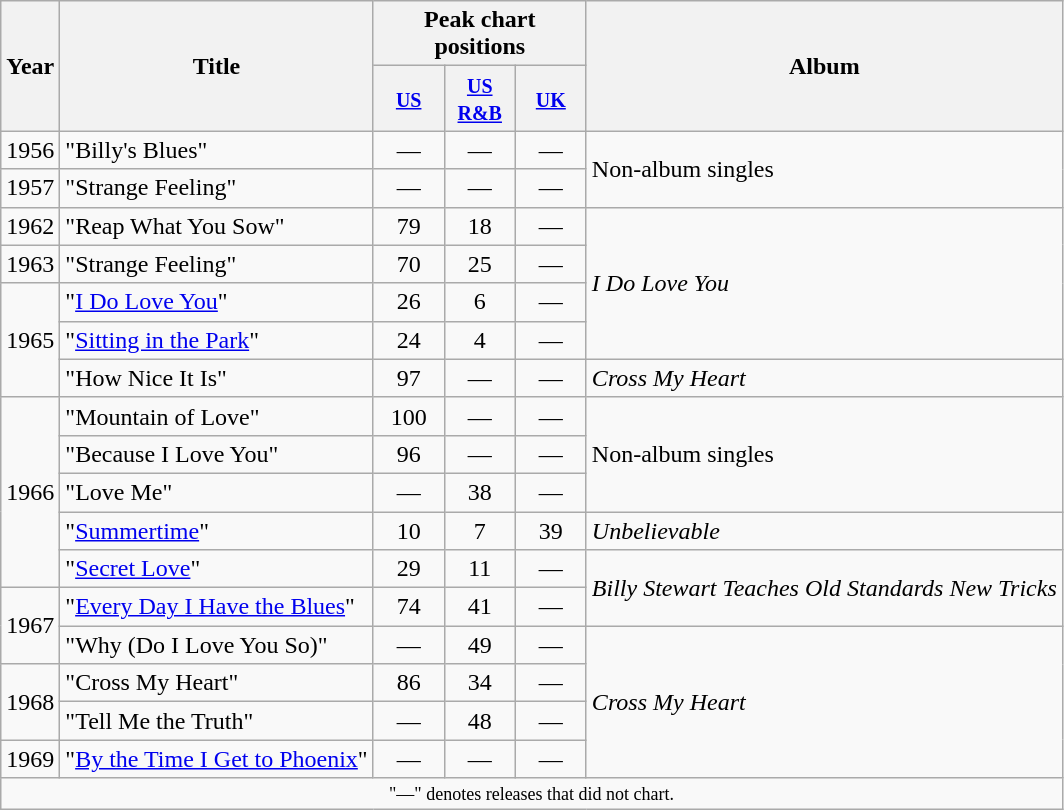<table class="wikitable">
<tr>
<th scope="col" rowspan="2">Year</th>
<th scope="col" rowspan="2">Title</th>
<th scope="col" colspan="3">Peak chart positions</th>
<th scope="col" rowspan="2">Album</th>
</tr>
<tr>
<th style="width:40px;"><small><a href='#'>US</a></small><br></th>
<th style="width:40px;"><small><a href='#'>US R&B</a></small><br></th>
<th style="width:40px;"><small><a href='#'>UK</a></small><br></th>
</tr>
<tr>
<td>1956</td>
<td>"Billy's Blues"</td>
<td align=center>—</td>
<td align=center>—</td>
<td align=center>—</td>
<td rowspan="2">Non-album singles</td>
</tr>
<tr>
<td>1957</td>
<td>"Strange Feeling"</td>
<td align=center>—</td>
<td align=center>—</td>
<td align=center>—</td>
</tr>
<tr>
<td>1962</td>
<td>"Reap What You Sow"</td>
<td align=center>79</td>
<td align=center>18</td>
<td align=center>—</td>
<td rowspan="4"><em>I Do Love You</em></td>
</tr>
<tr>
<td>1963</td>
<td>"Strange Feeling"</td>
<td align=center>70</td>
<td align=center>25</td>
<td align=center>—</td>
</tr>
<tr>
<td rowspan="3">1965</td>
<td>"<a href='#'>I Do Love You</a>"</td>
<td align=center>26</td>
<td align=center>6</td>
<td align=center>―</td>
</tr>
<tr>
<td>"<a href='#'>Sitting in the Park</a>"</td>
<td align=center>24</td>
<td align=center>4</td>
<td align=center>—</td>
</tr>
<tr>
<td>"How Nice It Is"</td>
<td align=center>97</td>
<td align=center>―</td>
<td align=center>—</td>
<td><em>Cross My Heart</em></td>
</tr>
<tr>
<td rowspan="5">1966</td>
<td>"Mountain of Love"</td>
<td align=center>100</td>
<td align=center>—</td>
<td align=center>—</td>
<td rowspan="3">Non-album singles</td>
</tr>
<tr>
<td>"Because I Love You"</td>
<td align=center>96</td>
<td align=center>―</td>
<td align=center>―</td>
</tr>
<tr>
<td>"Love Me"</td>
<td align=center>—</td>
<td align=center>38</td>
<td align=center>―</td>
</tr>
<tr>
<td>"<a href='#'>Summertime</a>"</td>
<td align=center>10</td>
<td align=center>7</td>
<td align=center>39</td>
<td><em>Unbelievable</em></td>
</tr>
<tr>
<td>"<a href='#'>Secret Love</a>"</td>
<td align=center>29</td>
<td align=center>11</td>
<td align=center>―</td>
<td rowspan="2"><em>Billy Stewart Teaches Old Standards New Tricks</em></td>
</tr>
<tr>
<td rowspan="2">1967</td>
<td>"<a href='#'>Every Day I Have the Blues</a>"</td>
<td align=center>74</td>
<td align=center>41</td>
<td align=center>―</td>
</tr>
<tr>
<td>"Why (Do I Love You So)"</td>
<td align=center>—</td>
<td align=center>49</td>
<td align=center>―</td>
<td rowspan="4"><em>Cross My Heart</em></td>
</tr>
<tr>
<td rowspan="2">1968</td>
<td>"Cross My Heart"</td>
<td align=center>86</td>
<td align=center>34</td>
<td align=center>―</td>
</tr>
<tr>
<td>"Tell Me the Truth"</td>
<td align=center>―</td>
<td align=center>48</td>
<td align=center>―</td>
</tr>
<tr>
<td>1969</td>
<td>"<a href='#'>By the Time I Get to Phoenix</a>"</td>
<td align=center>―</td>
<td align=center>―</td>
<td align=center>―</td>
</tr>
<tr>
<td colspan="6" style="text-align:center; font-size:9pt;">"—" denotes releases that did not chart.</td>
</tr>
</table>
